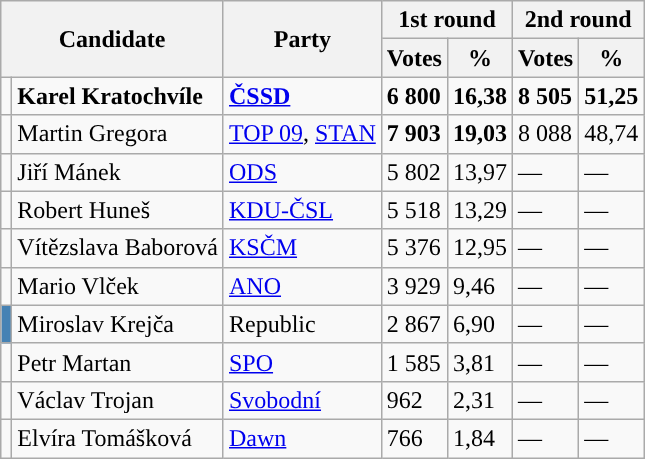<table class="wikitable sortable">
<tr>
<th colspan="2" rowspan="2">Candidate</th>
<th rowspan="2">Party</th>
<th colspan="2">1st round</th>
<th colspan="2">2nd round</th>
</tr>
<tr>
<th>Votes</th>
<th>%</th>
<th>Votes</th>
<th>%</th>
</tr>
<tr>
<td style="background-color:"></td>
<td><strong>Karel Kratochvíle</strong></td>
<td><a href='#'><strong>ČSSD</strong></a></td>
<td><strong>6 800</strong></td>
<td><strong>16,38</strong></td>
<td><strong>8 505</strong></td>
<td><strong>51,25</strong></td>
</tr>
<tr>
<td style="background-color:"></td>
<td>Martin Gregora</td>
<td><a href='#'>TOP 09</a>, <a href='#'>STAN</a></td>
<td><strong>7 903</strong></td>
<td><strong>19,03</strong></td>
<td>8 088</td>
<td>48,74</td>
</tr>
<tr>
<td style="background-color:"></td>
<td>Jiří Mánek</td>
<td><a href='#'>ODS</a></td>
<td>5 802</td>
<td>13,97</td>
<td>—</td>
<td>—</td>
</tr>
<tr>
<td style="background-color:"></td>
<td>Robert Huneš</td>
<td><a href='#'>KDU-ČSL</a></td>
<td>5 518</td>
<td>13,29</td>
<td>—</td>
<td>—</td>
</tr>
<tr>
<td style="background-color:"></td>
<td>Vítězslava Baborová</td>
<td><a href='#'>KSČM</a></td>
<td>5 376</td>
<td>12,95</td>
<td>—</td>
<td>—</td>
</tr>
<tr>
<td style="background-color:"></td>
<td>Mario Vlček</td>
<td><a href='#'>ANO</a></td>
<td>3 929</td>
<td>9,46</td>
<td>—</td>
<td>—</td>
</tr>
<tr>
<td style="background-color:SteelBlue	;"></td>
<td>Miroslav Krejča</td>
<td>Republic</td>
<td>2 867</td>
<td>6,90</td>
<td>—</td>
<td>—</td>
</tr>
<tr>
<td style="background-color:"></td>
<td>Petr Martan</td>
<td><a href='#'>SPO</a></td>
<td>1 585</td>
<td>3,81</td>
<td>—</td>
<td>—</td>
</tr>
<tr>
<td style="background-color:"></td>
<td>Václav Trojan</td>
<td><a href='#'>Svobodní</a></td>
<td>962</td>
<td>2,31</td>
<td>—</td>
<td>—</td>
</tr>
<tr>
<td style="background-color:"></td>
<td>Elvíra Tomášková</td>
<td><a href='#'>Dawn</a></td>
<td>766</td>
<td>1,84</td>
<td>—</td>
<td>—</td>
</tr>
</table>
